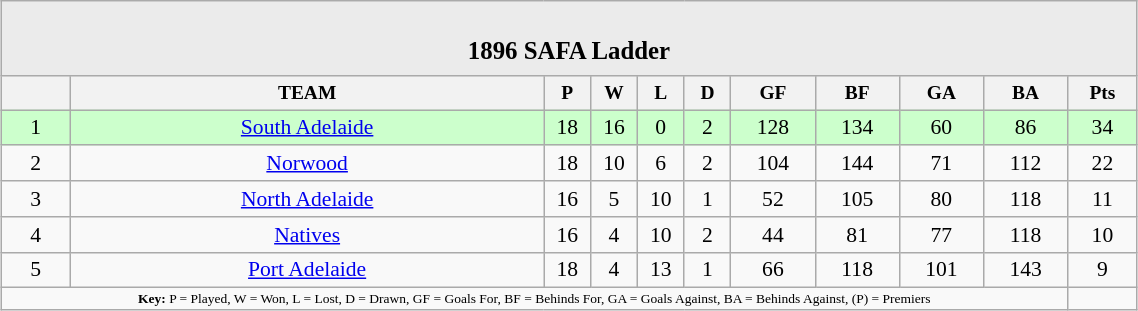<table class="wikitable" style="margin:1em auto; text-align: center; font-size: 90%; width: 60%">
<tr>
<td colspan="11" style="background: #EBEBEB;"><br><table border="0" width="100%" cellpadding="0" cellspacing="0">
<tr style="background: #EBEBEB;">
<td width="25%" style="border: 0;"></td>
<td style="border: 0; font-size: 115%;"><strong>1896 SAFA Ladder</strong></td>
<td width="25%" style="border: 0;"></td>
</tr>
</table>
</td>
</tr>
<tr style="text-align: center; font-size: 90%;">
<th></th>
<th>TEAM</th>
<th width="25">P</th>
<th width="25">W</th>
<th width="25">L</th>
<th width="25">D</th>
<th width="50">GF</th>
<th width="50">BF</th>
<th width="50">GA</th>
<th width="50">BA</th>
<th>Pts</th>
</tr>
<tr style="background: #CCFFCC;">
<td>1</td>
<td><a href='#'>South Adelaide</a></td>
<td>18</td>
<td>16</td>
<td>0</td>
<td>2</td>
<td>128</td>
<td>134</td>
<td>60</td>
<td>86</td>
<td>34</td>
</tr>
<tr>
<td>2</td>
<td><a href='#'>Norwood</a></td>
<td>18</td>
<td>10</td>
<td>6</td>
<td>2</td>
<td>104</td>
<td>144</td>
<td>71</td>
<td>112</td>
<td>22</td>
</tr>
<tr>
<td>3</td>
<td><a href='#'>North Adelaide</a></td>
<td>16</td>
<td>5</td>
<td>10</td>
<td>1</td>
<td>52</td>
<td>105</td>
<td>80</td>
<td>118</td>
<td>11</td>
</tr>
<tr>
<td>4</td>
<td><a href='#'>Natives</a></td>
<td>16</td>
<td>4</td>
<td>10</td>
<td>2</td>
<td>44</td>
<td>81</td>
<td>77</td>
<td>118</td>
<td>10</td>
</tr>
<tr>
<td>5</td>
<td><a href='#'>Port Adelaide</a></td>
<td>18</td>
<td>4</td>
<td>13</td>
<td>1</td>
<td>66</td>
<td>118</td>
<td>101</td>
<td>143</td>
<td>9</td>
</tr>
<tr style="font-size: xx-small;">
<td colspan="10"><strong>Key:</strong> P = Played, W = Won, L = Lost, D = Drawn, GF = Goals For, BF = Behinds For, GA = Goals Against, BA = Behinds Against, (P) = Premiers</td>
<td></td>
</tr>
</table>
